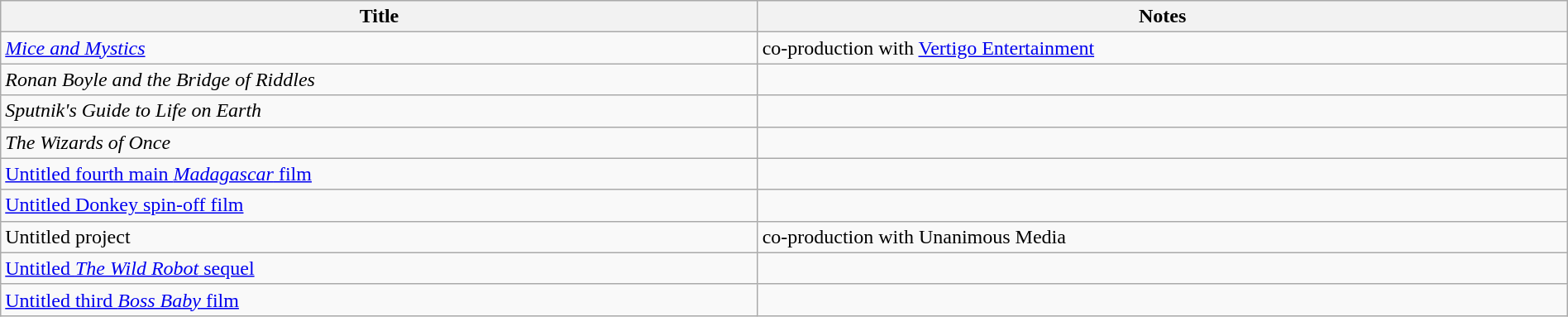<table class="wikitable sortable" style="width:100%;">
<tr>
<th>Title</th>
<th>Notes</th>
</tr>
<tr>
<td><em><a href='#'>Mice and Mystics</a></em></td>
<td>co-production with <a href='#'>Vertigo Entertainment</a></td>
</tr>
<tr>
<td><em>Ronan Boyle and the Bridge of Riddles</em></td>
<td></td>
</tr>
<tr>
<td><em>Sputnik's Guide to Life on Earth</em></td>
<td></td>
</tr>
<tr>
<td><em>The Wizards of Once</em></td>
<td></td>
</tr>
<tr>
<td><a href='#'>Untitled fourth main <em>Madagascar</em> film</a></td>
<td></td>
</tr>
<tr>
<td><a href='#'>Untitled Donkey spin-off film</a></td>
<td></td>
</tr>
<tr>
<td>Untitled project</td>
<td>co-production with Unanimous Media</td>
</tr>
<tr>
<td><a href='#'>Untitled <em>The Wild Robot</em> sequel</a></td>
<td></td>
</tr>
<tr>
<td><a href='#'>Untitled third <em>Boss Baby</em> film</a></td>
<td></td>
</tr>
</table>
